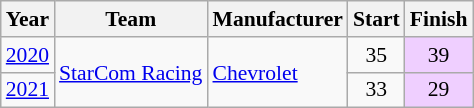<table class="wikitable" style="font-size: 90%;">
<tr>
<th>Year</th>
<th>Team</th>
<th>Manufacturer</th>
<th>Start</th>
<th>Finish</th>
</tr>
<tr>
<td><a href='#'>2020</a></td>
<td rowspan=2><a href='#'>StarCom Racing</a></td>
<td rowspan=2><a href='#'>Chevrolet        </a></td>
<td align=center>35</td>
<td align=center style="background:#EFCFFF;">39</td>
</tr>
<tr>
<td><a href='#'>2021</a></td>
<td align=center>33</td>
<td align=center style="background:#EFCFFF;">29</td>
</tr>
</table>
